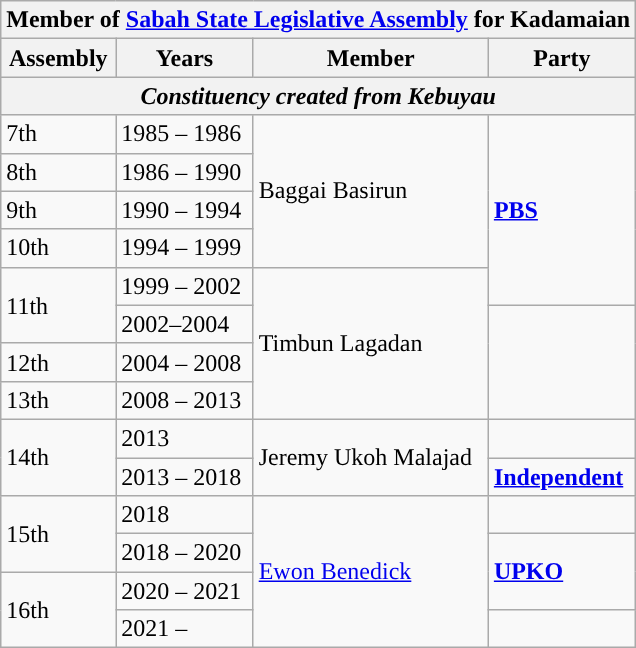<table class="wikitable">
<tr>
<th colspan="4">Member of <a href='#'>Sabah State Legislative Assembly</a> for Kadamaian</th>
</tr>
<tr>
<th>Assembly</th>
<th>Years</th>
<th>Member</th>
<th>Party</th>
</tr>
<tr>
<th colspan="4" align="center"><em>Constituency created from Kebuyau</em></th>
</tr>
<tr>
<td>7th</td>
<td>1985 – 1986</td>
<td rowspan="4">Baggai Basirun</td>
<td rowspan="5"><strong><a href='#'>PBS</a></strong></td>
</tr>
<tr>
<td>8th</td>
<td>1986 – 1990</td>
</tr>
<tr>
<td>9th</td>
<td>1990 – 1994</td>
</tr>
<tr>
<td>10th</td>
<td>1994 – 1999</td>
</tr>
<tr>
<td rowspan=2>11th</td>
<td>1999 – 2002</td>
<td rowspan="4">Timbun Lagadan</td>
</tr>
<tr>
<td>2002–2004</td>
<td rowspan="3"></td>
</tr>
<tr>
<td>12th</td>
<td>2004 – 2008</td>
</tr>
<tr>
<td>13th</td>
<td>2008 – 2013</td>
</tr>
<tr>
<td rowspan="2">14th</td>
<td>2013</td>
<td rowspan="2">Jeremy Ukoh Malajad</td>
<td></td>
</tr>
<tr>
<td>2013 – 2018</td>
<td><strong><a href='#'>Independent</a></strong></td>
</tr>
<tr>
<td rowspan="2">15th</td>
<td>2018</td>
<td rowspan="4"><a href='#'>Ewon Benedick</a></td>
<td></td>
</tr>
<tr>
<td>2018 – 2020</td>
<td rowspan="2"><strong><a href='#'>UPKO</a></strong></td>
</tr>
<tr>
<td rowspan="2">16th</td>
<td>2020 – 2021</td>
</tr>
<tr>
<td>2021 –</td>
<td></td>
</tr>
</table>
